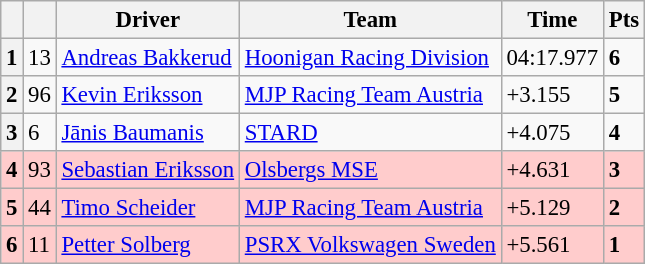<table class=wikitable style="font-size:95%">
<tr>
<th></th>
<th></th>
<th>Driver</th>
<th>Team</th>
<th>Time</th>
<th>Pts</th>
</tr>
<tr>
<th>1</th>
<td>13</td>
<td> <a href='#'>Andreas Bakkerud</a></td>
<td><a href='#'>Hoonigan Racing Division</a></td>
<td>04:17.977</td>
<td><strong>6</strong></td>
</tr>
<tr>
<th>2</th>
<td>96</td>
<td> <a href='#'>Kevin Eriksson</a></td>
<td><a href='#'>MJP Racing Team Austria</a></td>
<td>+3.155</td>
<td><strong>5</strong></td>
</tr>
<tr>
<th>3</th>
<td>6</td>
<td> <a href='#'>Jānis Baumanis</a></td>
<td><a href='#'>STARD</a></td>
<td>+4.075</td>
<td><strong>4</strong></td>
</tr>
<tr>
<th style="background:#ffcccc;">4</th>
<td style="background:#ffcccc;">93</td>
<td style="background:#ffcccc;"> <a href='#'>Sebastian Eriksson</a></td>
<td style="background:#ffcccc;"><a href='#'>Olsbergs MSE</a></td>
<td style="background:#ffcccc;">+4.631</td>
<td style="background:#ffcccc;"><strong>3</strong></td>
</tr>
<tr>
<th style="background:#ffcccc;">5</th>
<td style="background:#ffcccc;">44</td>
<td style="background:#ffcccc;"> <a href='#'>Timo Scheider</a></td>
<td style="background:#ffcccc;"><a href='#'>MJP Racing Team Austria</a></td>
<td style="background:#ffcccc;">+5.129</td>
<td style="background:#ffcccc;"><strong>2</strong></td>
</tr>
<tr>
<th style="background:#ffcccc;">6</th>
<td style="background:#ffcccc;">11</td>
<td style="background:#ffcccc;"> <a href='#'>Petter Solberg</a></td>
<td style="background:#ffcccc;"><a href='#'>PSRX Volkswagen Sweden</a></td>
<td style="background:#ffcccc;">+5.561</td>
<td style="background:#ffcccc;"><strong>1</strong></td>
</tr>
</table>
